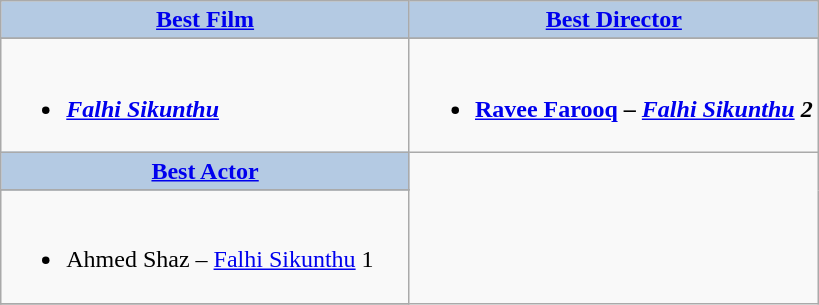<table class="wikitable">
<tr>
<th style="background:#b4cae3; width:50%;"><a href='#'>Best Film</a></th>
<th style="background:#b4cae3; width:50%;"><a href='#'>Best Director</a></th>
</tr>
<tr>
</tr>
<tr>
<td valign="top"><br><ul><li><strong><em><a href='#'>Falhi Sikunthu</a></em></strong></li></ul></td>
<td valign="top"><br><ul><li><strong><a href='#'>Ravee Farooq</a> – <em><a href='#'>Falhi Sikunthu</a> 2<strong><em></li></ul></td>
</tr>
<tr>
<th style="background:#b4cae3; width:50%;"><a href='#'>Best Actor</a></th>
</tr>
<tr>
</tr>
<tr>
<td valign="top"><br><ul><li></strong>Ahmed Shaz – </em><a href='#'>Falhi Sikunthu</a> 1</em></strong></li></ul></td>
</tr>
<tr>
</tr>
</table>
